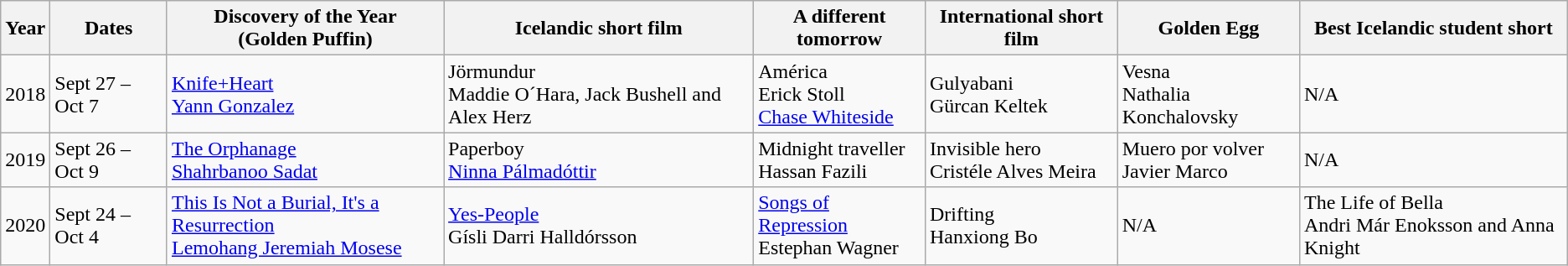<table class="wikitable">
<tr>
<th>Year</th>
<th>Dates</th>
<th>Discovery of the Year<br>(Golden Puffin)</th>
<th>Icelandic short film</th>
<th>A different tomorrow</th>
<th>International short film</th>
<th>Golden Egg</th>
<th>Best Icelandic student short</th>
</tr>
<tr>
<td>2018</td>
<td>Sept 27 – Oct 7</td>
<td><a href='#'>Knife+Heart</a><br><a href='#'>Yann Gonzalez</a></td>
<td>Jörmundur<br>Maddie O´Hara, Jack Bushell and Alex Herz</td>
<td>América<br>Erick Stoll<br><a href='#'>Chase Whiteside</a></td>
<td>Gulyabani<br>Gürcan Keltek</td>
<td>Vesna<br>Nathalia Konchalovsky</td>
<td>N/A</td>
</tr>
<tr>
<td>2019</td>
<td>Sept 26 – Oct 9</td>
<td><a href='#'>The Orphanage</a><br><a href='#'>Shahrbanoo Sadat</a></td>
<td>Paperboy<br><a href='#'>Ninna Pálmadóttir</a></td>
<td>Midnight traveller<br>Hassan Fazili</td>
<td>Invisible hero<br>Cristéle Alves Meira</td>
<td>Muero por volver<br>Javier Marco</td>
<td>N/A</td>
</tr>
<tr>
<td>2020</td>
<td>Sept 24 – Oct 4</td>
<td><a href='#'>This Is Not a Burial, It's a Resurrection</a><br><a href='#'>Lemohang Jeremiah Mosese</a></td>
<td><a href='#'>Yes-People</a><br>Gísli Darri Halldórsson</td>
<td><a href='#'>Songs of Repression</a><br>Estephan Wagner</td>
<td>Drifting<br>Hanxiong Bo</td>
<td>N/A</td>
<td>The Life of Bella<br>Andri Már Enoksson and Anna Knight</td>
</tr>
</table>
